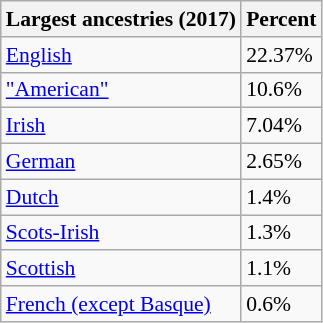<table class="wikitable sortable collapsible" style="font-size: 90%;">
<tr>
<th>Largest ancestries (2017)</th>
<th>Percent</th>
</tr>
<tr>
<td><a href='#'>English</a></td>
<td>22.37%</td>
</tr>
<tr>
<td><a href='#'>"American"</a></td>
<td>10.6%</td>
</tr>
<tr>
<td><a href='#'>Irish</a></td>
<td>7.04%</td>
</tr>
<tr>
<td><a href='#'>German</a></td>
<td>2.65%</td>
</tr>
<tr>
<td><a href='#'>Dutch</a></td>
<td>1.4%</td>
</tr>
<tr>
<td><a href='#'>Scots-Irish</a></td>
<td>1.3%</td>
</tr>
<tr>
<td><a href='#'>Scottish</a></td>
<td>1.1%</td>
</tr>
<tr>
<td><a href='#'>French (except Basque)</a></td>
<td>0.6%</td>
</tr>
</table>
